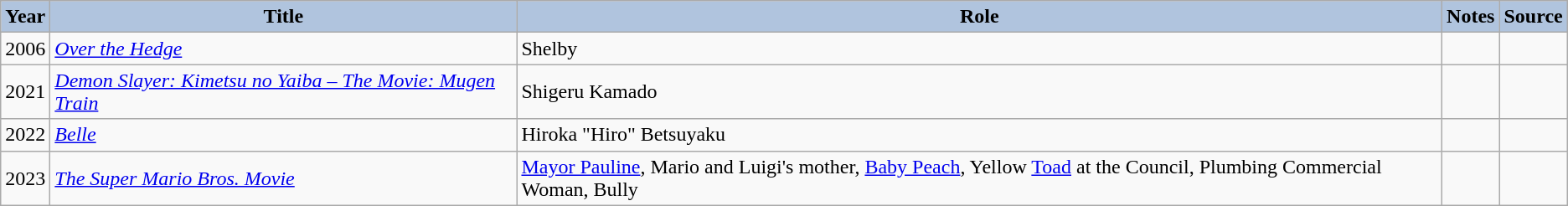<table class="wikitable sortable plainrowheaders">
<tr>
<th style="background:#b0c4de;">Year </th>
<th style="background:#b0c4de;">Title</th>
<th style="background:#b0c4de;">Role </th>
<th style="background:#b0c4de;" class="unsortable">Notes </th>
<th style="background:#b0c4de;" class="unsortable">Source</th>
</tr>
<tr>
<td>2006</td>
<td><em><a href='#'>Over the Hedge</a></em></td>
<td>Shelby</td>
<td></td>
<td></td>
</tr>
<tr>
<td>2021</td>
<td><em><a href='#'>Demon Slayer: Kimetsu no Yaiba – The Movie: Mugen Train</a></em></td>
<td>Shigeru Kamado</td>
<td></td>
<td></td>
</tr>
<tr>
<td>2022</td>
<td><em><a href='#'>Belle</a></em></td>
<td>Hiroka "Hiro" Betsuyaku</td>
<td></td>
<td></td>
</tr>
<tr>
<td>2023</td>
<td><em><a href='#'>The Super Mario Bros. Movie</a></em></td>
<td><a href='#'>Mayor Pauline</a>, Mario and Luigi's mother, <a href='#'>Baby Peach</a>, Yellow <a href='#'>Toad</a> at the Council, Plumbing Commercial Woman, Bully</td>
<td></td>
<td></td>
</tr>
</table>
